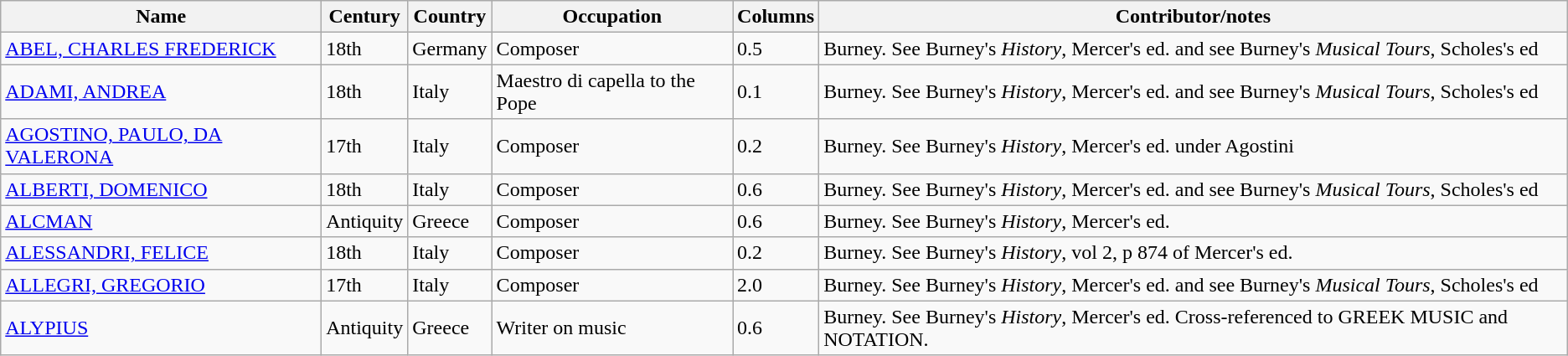<table class="wikitable">
<tr>
<th>Name</th>
<th>Century</th>
<th>Country</th>
<th>Occupation</th>
<th>Columns</th>
<th>Contributor/notes</th>
</tr>
<tr>
<td><a href='#'>ABEL, CHARLES FREDERICK</a></td>
<td>18th</td>
<td>Germany</td>
<td>Composer</td>
<td>0.5</td>
<td>Burney. See Burney's <em>History</em>, Mercer's ed. and see Burney's <em>Musical Tours</em>, Scholes's ed</td>
</tr>
<tr>
<td><a href='#'>ADAMI, ANDREA</a></td>
<td>18th</td>
<td>Italy</td>
<td>Maestro di capella to the Pope</td>
<td>0.1</td>
<td>Burney. See Burney's <em>History</em>, Mercer's ed. and see Burney's <em>Musical Tours</em>, Scholes's ed</td>
</tr>
<tr>
<td><a href='#'>AGOSTINO, PAULO, DA VALERONA</a></td>
<td>17th</td>
<td>Italy</td>
<td>Composer</td>
<td>0.2</td>
<td>Burney. See Burney's <em>History</em>, Mercer's ed. under Agostini</td>
</tr>
<tr>
<td><a href='#'>ALBERTI, DOMENICO</a></td>
<td>18th</td>
<td>Italy</td>
<td>Composer</td>
<td>0.6</td>
<td>Burney. See Burney's <em>History</em>, Mercer's ed. and see Burney's <em>Musical Tours</em>, Scholes's ed</td>
</tr>
<tr>
<td><a href='#'>ALCMAN</a></td>
<td>Antiquity</td>
<td>Greece</td>
<td>Composer</td>
<td>0.6</td>
<td>Burney. See Burney's <em>History</em>, Mercer's ed.</td>
</tr>
<tr>
<td><a href='#'>ALESSANDRI, FELICE</a></td>
<td>18th</td>
<td>Italy</td>
<td>Composer</td>
<td>0.2</td>
<td>Burney. See Burney's <em>History</em>, vol 2, p 874 of Mercer's ed.</td>
</tr>
<tr>
<td><a href='#'>ALLEGRI, GREGORIO</a></td>
<td>17th</td>
<td>Italy</td>
<td>Composer</td>
<td>2.0</td>
<td>Burney. See Burney's <em>History</em>, Mercer's ed. and see Burney's <em>Musical Tours</em>, Scholes's ed</td>
</tr>
<tr>
<td><a href='#'>ALYPIUS</a></td>
<td>Antiquity</td>
<td>Greece</td>
<td>Writer on music</td>
<td>0.6</td>
<td>Burney. See Burney's <em>History</em>, Mercer's ed. Cross-referenced to GREEK MUSIC and NOTATION.</td>
</tr>
</table>
